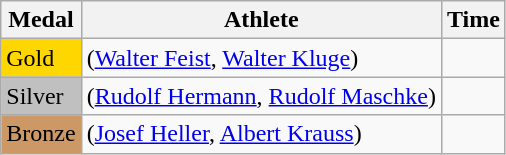<table class="wikitable">
<tr>
<th>Medal</th>
<th>Athlete</th>
<th>Time</th>
</tr>
<tr>
<td bgcolor="gold">Gold</td>
<td> (<a href='#'>Walter Feist</a>, <a href='#'>Walter Kluge</a>)</td>
<td></td>
</tr>
<tr>
<td bgcolor="silver">Silver</td>
<td> (<a href='#'>Rudolf Hermann</a>, <a href='#'>Rudolf Maschke</a>)</td>
<td></td>
</tr>
<tr>
<td bgcolor="CC9966">Bronze</td>
<td> (<a href='#'>Josef Heller</a>, <a href='#'>Albert Krauss</a>)</td>
<td></td>
</tr>
</table>
